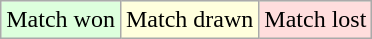<table class="wikitable">
<tr bgcolor="#ddffdd">
<td>Match won</td>
<td bgcolor="#ffffdd">Match drawn</td>
<td bgcolor="#ffdddd">Match lost</td>
</tr>
</table>
